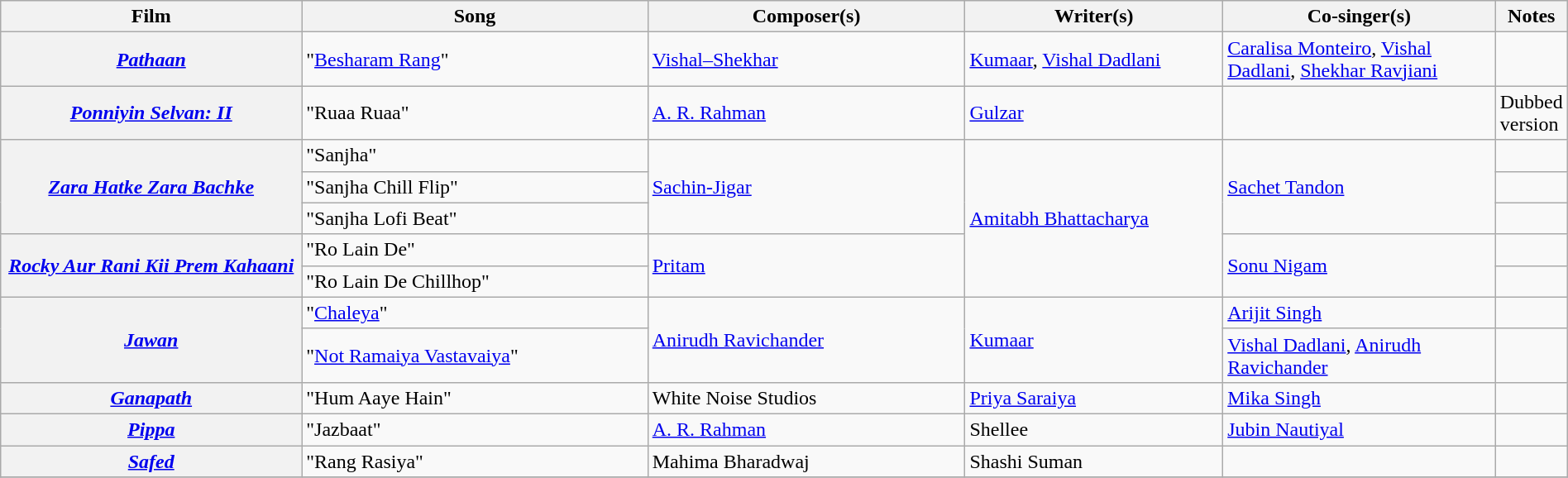<table class="wikitable plainrowheaders" width="100%" textcolor:#000;">
<tr>
<th scope="col" width=20%><strong>Film</strong></th>
<th scope="col" width=23%><strong>Song</strong></th>
<th scope="col" width=21%><strong>Composer(s)</strong></th>
<th scope="col" width=17%><strong>Writer(s)</strong></th>
<th scope="col" width=18%><strong>Co-singer(s)</strong></th>
<th>Notes</th>
</tr>
<tr>
<th><a href='#'><em>Pathaan</em></a></th>
<td>"<a href='#'>Besharam Rang</a>"</td>
<td><a href='#'>Vishal–Shekhar</a></td>
<td><a href='#'>Kumaar</a>, <a href='#'>Vishal Dadlani</a></td>
<td><a href='#'>Caralisa Monteiro</a>, <a href='#'>Vishal Dadlani</a>, <a href='#'>Shekhar Ravjiani</a></td>
<td></td>
</tr>
<tr>
<th><em><a href='#'>Ponniyin Selvan: II</a></em></th>
<td>"Ruaa Ruaa"</td>
<td><a href='#'>A. R. Rahman</a></td>
<td><a href='#'>Gulzar</a></td>
<td></td>
<td>Dubbed version</td>
</tr>
<tr>
<th rowspan="3"><em><a href='#'>Zara Hatke Zara Bachke</a></em></th>
<td>"Sanjha"</td>
<td rowspan="3"><a href='#'>Sachin-Jigar</a></td>
<td rowspan="5"><a href='#'>Amitabh Bhattacharya</a></td>
<td rowspan="3"><a href='#'>Sachet Tandon</a></td>
<td></td>
</tr>
<tr>
<td>"Sanjha Chill Flip"</td>
<td></td>
</tr>
<tr>
<td>"Sanjha Lofi Beat"</td>
<td></td>
</tr>
<tr>
<th rowspan="2"><em><a href='#'>Rocky Aur Rani Kii Prem Kahaani</a></em></th>
<td>"Ro Lain De"</td>
<td rowspan="2"><a href='#'>Pritam</a></td>
<td rowspan="2"><a href='#'>Sonu Nigam</a></td>
<td></td>
</tr>
<tr>
<td>"Ro Lain De Chillhop"</td>
<td></td>
</tr>
<tr>
<th rowspan="2"><a href='#'><em>Jawan</em></a></th>
<td>"<a href='#'>Chaleya</a>"</td>
<td rowspan="2"><a href='#'>Anirudh Ravichander</a></td>
<td rowspan="2"><a href='#'>Kumaar</a></td>
<td><a href='#'>Arijit Singh</a></td>
<td></td>
</tr>
<tr>
<td>"<a href='#'>Not Ramaiya Vastavaiya</a>"</td>
<td><a href='#'>Vishal Dadlani</a>, <a href='#'>Anirudh Ravichander</a></td>
<td></td>
</tr>
<tr>
<th><em><a href='#'>Ganapath</a></em></th>
<td>"Hum Aaye Hain"</td>
<td>White Noise Studios</td>
<td><a href='#'>Priya Saraiya</a></td>
<td><a href='#'>Mika Singh</a></td>
<td></td>
</tr>
<tr>
<th><em><a href='#'>Pippa</a></em></th>
<td>"Jazbaat"</td>
<td><a href='#'>A. R. Rahman</a></td>
<td>Shellee</td>
<td><a href='#'>Jubin Nautiyal</a></td>
<td></td>
</tr>
<tr>
<th><em><a href='#'>Safed</a></em></th>
<td>"Rang Rasiya"</td>
<td>Mahima Bharadwaj</td>
<td>Shashi Suman</td>
<td></td>
<td></td>
</tr>
<tr>
</tr>
</table>
